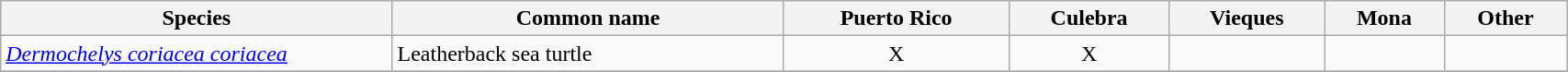<table width=90% class="wikitable">
<tr>
<th width=25%>Species</th>
<th width=25%>Common name</th>
<th>Puerto Rico</th>
<th>Culebra</th>
<th>Vieques</th>
<th>Mona</th>
<th>Other</th>
</tr>
<tr>
<td><em><a href='#'>Dermochelys coriacea coriacea</a></em></td>
<td>Leatherback sea turtle</td>
<td align=center>X</td>
<td align=center>X</td>
<td></td>
<td></td>
<td></td>
</tr>
<tr>
</tr>
</table>
